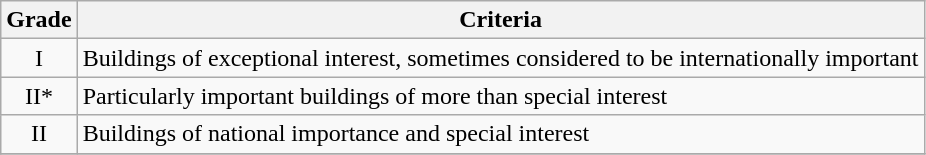<table class="wikitable" border="1">
<tr>
<th>Grade</th>
<th>Criteria</th>
</tr>
<tr>
<td align="center" >I</td>
<td>Buildings of exceptional interest, sometimes considered to be internationally important</td>
</tr>
<tr>
<td align="center" >II*</td>
<td>Particularly important buildings of more than special interest</td>
</tr>
<tr>
<td align="center" >II</td>
<td>Buildings of national importance and special interest</td>
</tr>
<tr>
</tr>
</table>
